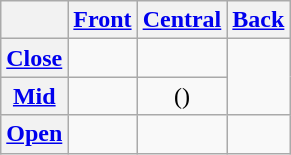<table class="wikitable" style="text-align:center">
<tr>
<th></th>
<th><a href='#'>Front</a></th>
<th><a href='#'>Central</a></th>
<th><a href='#'>Back</a></th>
</tr>
<tr>
<th><a href='#'>Close</a></th>
<td></td>
<td></td>
<td rowspan="2"></td>
</tr>
<tr>
<th><a href='#'>Mid</a></th>
<td></td>
<td>()</td>
</tr>
<tr>
<th><a href='#'>Open</a></th>
<td></td>
<td></td>
<td></td>
</tr>
</table>
